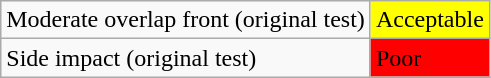<table class="wikitable">
<tr>
<td>Moderate overlap front (original test)</td>
<td style="color:black;background:yellow">Acceptable</td>
</tr>
<tr>
<td>Side impact (original test)</td>
<td style="color:black;background:red">Poor</td>
</tr>
</table>
